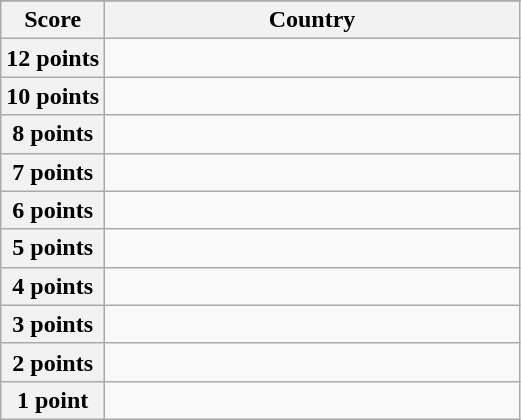<table class="wikitable">
<tr>
</tr>
<tr>
<th scope="col" width="20%">Score</th>
<th scope="col">Country</th>
</tr>
<tr>
<th scope="row">12 points</th>
<td></td>
</tr>
<tr>
<th scope="row">10 points</th>
<td></td>
</tr>
<tr>
<th scope="row">8 points</th>
<td></td>
</tr>
<tr>
<th scope="row">7 points</th>
<td></td>
</tr>
<tr>
<th scope="row">6 points</th>
<td></td>
</tr>
<tr>
<th scope="row">5 points</th>
<td></td>
</tr>
<tr>
<th scope="row">4 points</th>
<td></td>
</tr>
<tr>
<th scope="row">3 points</th>
<td></td>
</tr>
<tr>
<th scope="row">2 points</th>
<td></td>
</tr>
<tr>
<th scope="row">1 point</th>
<td></td>
</tr>
</table>
